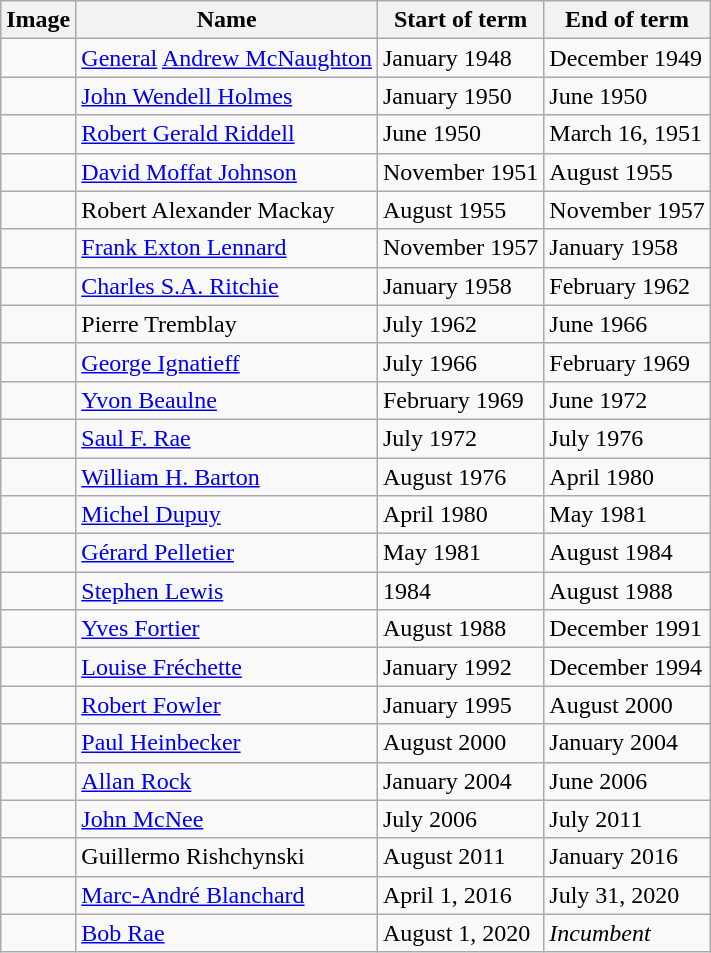<table class="wikitable">
<tr>
<th>Image</th>
<th>Name</th>
<th>Start of term</th>
<th>End of term</th>
</tr>
<tr>
<td></td>
<td><a href='#'>General</a> <a href='#'>Andrew McNaughton</a></td>
<td>January 1948</td>
<td>December 1949</td>
</tr>
<tr>
<td></td>
<td><a href='#'>John Wendell Holmes</a></td>
<td>January 1950</td>
<td>June 1950</td>
</tr>
<tr>
<td></td>
<td><a href='#'>Robert Gerald Riddell</a></td>
<td>June 1950</td>
<td>March 16, 1951</td>
</tr>
<tr>
<td></td>
<td><a href='#'>David Moffat Johnson</a></td>
<td>November 1951</td>
<td>August 1955</td>
</tr>
<tr>
<td></td>
<td>Robert Alexander Mackay</td>
<td>August 1955</td>
<td>November 1957</td>
</tr>
<tr>
<td></td>
<td><a href='#'>Frank Exton Lennard</a></td>
<td>November 1957</td>
<td>January 1958</td>
</tr>
<tr>
<td></td>
<td><a href='#'>Charles S.A. Ritchie</a></td>
<td>January 1958</td>
<td>February 1962</td>
</tr>
<tr>
<td></td>
<td>Pierre Tremblay</td>
<td>July 1962</td>
<td>June 1966</td>
</tr>
<tr>
<td></td>
<td><a href='#'>George Ignatieff</a></td>
<td>July 1966</td>
<td>February 1969</td>
</tr>
<tr>
<td></td>
<td><a href='#'>Yvon Beaulne</a></td>
<td>February 1969</td>
<td>June 1972</td>
</tr>
<tr>
<td></td>
<td><a href='#'>Saul F. Rae</a></td>
<td>July 1972</td>
<td>July 1976</td>
</tr>
<tr>
<td></td>
<td><a href='#'>William H. Barton</a></td>
<td>August 1976</td>
<td>April 1980</td>
</tr>
<tr>
<td></td>
<td><a href='#'>Michel Dupuy</a></td>
<td>April 1980</td>
<td>May 1981</td>
</tr>
<tr>
<td></td>
<td><a href='#'>Gérard Pelletier</a></td>
<td>May 1981</td>
<td>August 1984</td>
</tr>
<tr>
<td></td>
<td><a href='#'>Stephen Lewis</a></td>
<td>1984</td>
<td>August 1988</td>
</tr>
<tr>
<td></td>
<td><a href='#'>Yves Fortier</a></td>
<td>August 1988</td>
<td>December 1991</td>
</tr>
<tr>
<td></td>
<td><a href='#'>Louise Fréchette</a></td>
<td>January 1992</td>
<td>December 1994</td>
</tr>
<tr>
<td></td>
<td><a href='#'>Robert Fowler</a></td>
<td>January 1995</td>
<td>August 2000</td>
</tr>
<tr>
<td></td>
<td><a href='#'>Paul Heinbecker</a></td>
<td>August 2000</td>
<td>January 2004</td>
</tr>
<tr>
<td></td>
<td><a href='#'>Allan Rock</a></td>
<td>January 2004</td>
<td>June 2006</td>
</tr>
<tr>
<td></td>
<td><a href='#'>John McNee</a></td>
<td>July 2006</td>
<td>July 2011</td>
</tr>
<tr>
<td></td>
<td>Guillermo Rishchynski</td>
<td>August 2011</td>
<td>January 2016</td>
</tr>
<tr>
<td></td>
<td><a href='#'>Marc-André Blanchard</a></td>
<td>April 1, 2016</td>
<td>July 31, 2020</td>
</tr>
<tr>
<td></td>
<td><a href='#'>Bob Rae</a></td>
<td>August 1, 2020</td>
<td><em>Incumbent</em></td>
</tr>
</table>
